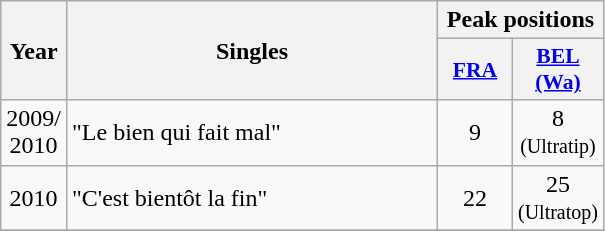<table class="wikitable">
<tr>
<th align="center" rowspan="2" width="10">Year</th>
<th align="center" rowspan="2" width="240">Singles</th>
<th align="center" colspan="2" width="20">Peak positions</th>
</tr>
<tr>
<th scope="col" style="width:3em;font-size:90%;"><a href='#'>FRA</a><br></th>
<th scope="col" style="width:3em;font-size:90%;"><a href='#'>BEL <br>(Wa)</a><br></th>
</tr>
<tr>
<td style="text-align:center;">2009/<br>2010</td>
<td>"Le bien qui fait mal"</td>
<td style="text-align:center;">9</td>
<td style="text-align:center;">8 <br><small>(Ultratip)</small></td>
</tr>
<tr>
<td style="text-align:center;">2010</td>
<td>"C'est bientôt la fin"</td>
<td style="text-align:center;">22</td>
<td style="text-align:center;">25 <br><small>(Ultratop)</small></td>
</tr>
<tr>
</tr>
</table>
